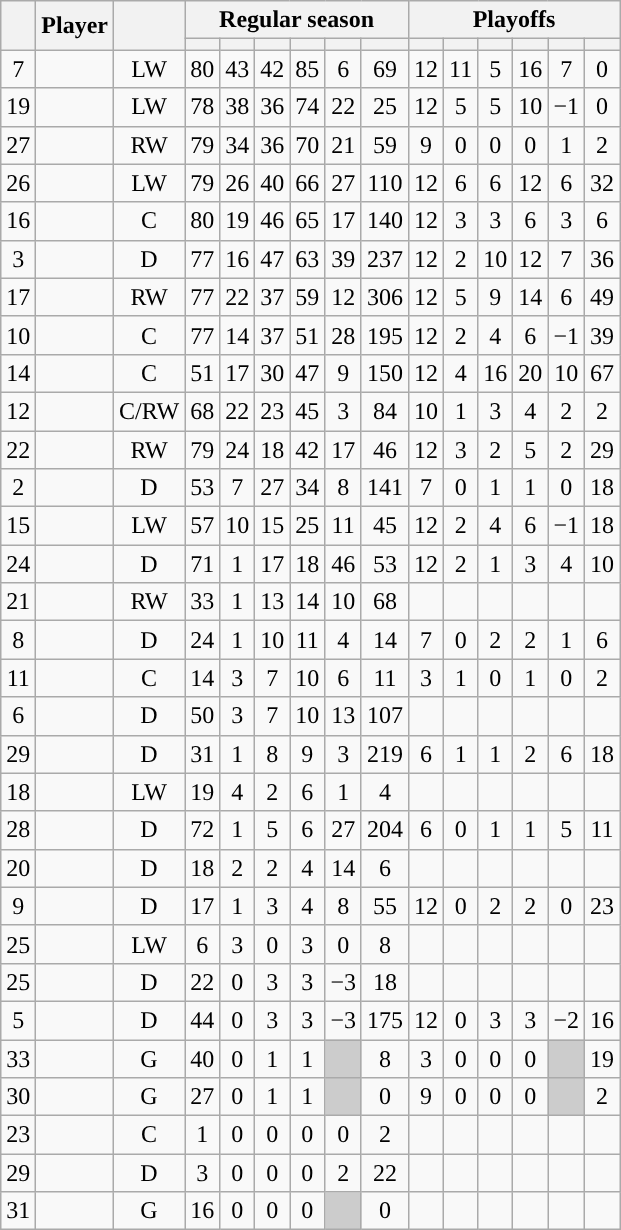<table class="wikitable sortable plainrowheaders" style="text-align:center;">
<tr>
<th scope="col" data-sort-type="number" rowspan="2"></th>
<th scope="col" rowspan="2">Player</th>
<th scope="col" rowspan="2"></th>
<th scope=colgroup colspan=6>Regular season</th>
<th scope=colgroup colspan=6>Playoffs</th>
</tr>
<tr>
<th scope="col" data-sort-type="number"></th>
<th scope="col" data-sort-type="number"></th>
<th scope="col" data-sort-type="number"></th>
<th scope="col" data-sort-type="number"></th>
<th scope="col" data-sort-type="number"></th>
<th scope="col" data-sort-type="number"></th>
<th scope="col" data-sort-type="number"></th>
<th scope="col" data-sort-type="number"></th>
<th scope="col" data-sort-type="number"></th>
<th scope="col" data-sort-type="number"></th>
<th scope="col" data-sort-type="number"></th>
<th scope="col" data-sort-type="number"></th>
</tr>
<tr>
<td scope="row">7</td>
<td align="left"></td>
<td>LW</td>
<td>80</td>
<td>43</td>
<td>42</td>
<td>85</td>
<td>6</td>
<td>69</td>
<td>12</td>
<td>11</td>
<td>5</td>
<td>16</td>
<td>7</td>
<td>0</td>
</tr>
<tr>
<td scope="row">19</td>
<td align="left"></td>
<td>LW</td>
<td>78</td>
<td>38</td>
<td>36</td>
<td>74</td>
<td>22</td>
<td>25</td>
<td>12</td>
<td>5</td>
<td>5</td>
<td>10</td>
<td>−1</td>
<td>0</td>
</tr>
<tr>
<td scope="row">27</td>
<td align="left"></td>
<td>RW</td>
<td>79</td>
<td>34</td>
<td>36</td>
<td>70</td>
<td>21</td>
<td>59</td>
<td>9</td>
<td>0</td>
<td>0</td>
<td>0</td>
<td>1</td>
<td>2</td>
</tr>
<tr>
<td scope="row">26</td>
<td align="left"></td>
<td>LW</td>
<td>79</td>
<td>26</td>
<td>40</td>
<td>66</td>
<td>27</td>
<td>110</td>
<td>12</td>
<td>6</td>
<td>6</td>
<td>12</td>
<td>6</td>
<td>32</td>
</tr>
<tr>
<td scope="row">16</td>
<td align="left"></td>
<td>C</td>
<td>80</td>
<td>19</td>
<td>46</td>
<td>65</td>
<td>17</td>
<td>140</td>
<td>12</td>
<td>3</td>
<td>3</td>
<td>6</td>
<td>3</td>
<td>6</td>
</tr>
<tr>
<td scope="row">3</td>
<td align="left"></td>
<td>D</td>
<td>77</td>
<td>16</td>
<td>47</td>
<td>63</td>
<td>39</td>
<td>237</td>
<td>12</td>
<td>2</td>
<td>10</td>
<td>12</td>
<td>7</td>
<td>36</td>
</tr>
<tr>
<td scope="row">17</td>
<td align="left"></td>
<td>RW</td>
<td>77</td>
<td>22</td>
<td>37</td>
<td>59</td>
<td>12</td>
<td>306</td>
<td>12</td>
<td>5</td>
<td>9</td>
<td>14</td>
<td>6</td>
<td>49</td>
</tr>
<tr>
<td scope="row">10</td>
<td align="left"></td>
<td>C</td>
<td>77</td>
<td>14</td>
<td>37</td>
<td>51</td>
<td>28</td>
<td>195</td>
<td>12</td>
<td>2</td>
<td>4</td>
<td>6</td>
<td>−1</td>
<td>39</td>
</tr>
<tr>
<td scope="row">14</td>
<td align="left"></td>
<td>C</td>
<td>51</td>
<td>17</td>
<td>30</td>
<td>47</td>
<td>9</td>
<td>150</td>
<td>12</td>
<td>4</td>
<td>16</td>
<td>20</td>
<td>10</td>
<td>67</td>
</tr>
<tr>
<td scope="row">12</td>
<td align="left"></td>
<td>C/RW</td>
<td>68</td>
<td>22</td>
<td>23</td>
<td>45</td>
<td>3</td>
<td>84</td>
<td>10</td>
<td>1</td>
<td>3</td>
<td>4</td>
<td>2</td>
<td>2</td>
</tr>
<tr>
<td scope="row">22</td>
<td align="left"></td>
<td>RW</td>
<td>79</td>
<td>24</td>
<td>18</td>
<td>42</td>
<td>17</td>
<td>46</td>
<td>12</td>
<td>3</td>
<td>2</td>
<td>5</td>
<td>2</td>
<td>29</td>
</tr>
<tr>
<td scope="row">2</td>
<td align="left"></td>
<td>D</td>
<td>53</td>
<td>7</td>
<td>27</td>
<td>34</td>
<td>8</td>
<td>141</td>
<td>7</td>
<td>0</td>
<td>1</td>
<td>1</td>
<td>0</td>
<td>18</td>
</tr>
<tr>
<td scope="row">15</td>
<td align="left"></td>
<td>LW</td>
<td>57</td>
<td>10</td>
<td>15</td>
<td>25</td>
<td>11</td>
<td>45</td>
<td>12</td>
<td>2</td>
<td>4</td>
<td>6</td>
<td>−1</td>
<td>18</td>
</tr>
<tr>
<td scope="row">24</td>
<td align="left"></td>
<td>D</td>
<td>71</td>
<td>1</td>
<td>17</td>
<td>18</td>
<td>46</td>
<td>53</td>
<td>12</td>
<td>2</td>
<td>1</td>
<td>3</td>
<td>4</td>
<td>10</td>
</tr>
<tr>
<td scope="row">21</td>
<td align="left"></td>
<td>RW</td>
<td>33</td>
<td>1</td>
<td>13</td>
<td>14</td>
<td>10</td>
<td>68</td>
<td></td>
<td></td>
<td></td>
<td></td>
<td></td>
<td></td>
</tr>
<tr>
<td scope="row">8</td>
<td align="left"></td>
<td>D</td>
<td>24</td>
<td>1</td>
<td>10</td>
<td>11</td>
<td>4</td>
<td>14</td>
<td>7</td>
<td>0</td>
<td>2</td>
<td>2</td>
<td>1</td>
<td>6</td>
</tr>
<tr>
<td scope="row">11</td>
<td align="left"></td>
<td>C</td>
<td>14</td>
<td>3</td>
<td>7</td>
<td>10</td>
<td>6</td>
<td>11</td>
<td>3</td>
<td>1</td>
<td>0</td>
<td>1</td>
<td>0</td>
<td>2</td>
</tr>
<tr>
<td scope="row">6</td>
<td align="left"></td>
<td>D</td>
<td>50</td>
<td>3</td>
<td>7</td>
<td>10</td>
<td>13</td>
<td>107</td>
<td></td>
<td></td>
<td></td>
<td></td>
<td></td>
<td></td>
</tr>
<tr>
<td scope="row">29</td>
<td align="left"></td>
<td>D</td>
<td>31</td>
<td>1</td>
<td>8</td>
<td>9</td>
<td>3</td>
<td>219</td>
<td>6</td>
<td>1</td>
<td>1</td>
<td>2</td>
<td>6</td>
<td>18</td>
</tr>
<tr>
<td scope="row">18</td>
<td align="left"></td>
<td>LW</td>
<td>19</td>
<td>4</td>
<td>2</td>
<td>6</td>
<td>1</td>
<td>4</td>
<td></td>
<td></td>
<td></td>
<td></td>
<td></td>
<td></td>
</tr>
<tr>
<td scope="row">28</td>
<td align="left"></td>
<td>D</td>
<td>72</td>
<td>1</td>
<td>5</td>
<td>6</td>
<td>27</td>
<td>204</td>
<td>6</td>
<td>0</td>
<td>1</td>
<td>1</td>
<td>5</td>
<td>11</td>
</tr>
<tr>
<td scope="row">20</td>
<td align="left"></td>
<td>D</td>
<td>18</td>
<td>2</td>
<td>2</td>
<td>4</td>
<td>14</td>
<td>6</td>
<td></td>
<td></td>
<td></td>
<td></td>
<td></td>
<td></td>
</tr>
<tr>
<td scope="row">9</td>
<td align="left"></td>
<td>D</td>
<td>17</td>
<td>1</td>
<td>3</td>
<td>4</td>
<td>8</td>
<td>55</td>
<td>12</td>
<td>0</td>
<td>2</td>
<td>2</td>
<td>0</td>
<td>23</td>
</tr>
<tr>
<td scope="row">25</td>
<td align="left"></td>
<td>LW</td>
<td>6</td>
<td>3</td>
<td>0</td>
<td>3</td>
<td>0</td>
<td>8</td>
<td></td>
<td></td>
<td></td>
<td></td>
<td></td>
<td></td>
</tr>
<tr>
<td scope="row">25</td>
<td align="left"></td>
<td>D</td>
<td>22</td>
<td>0</td>
<td>3</td>
<td>3</td>
<td>−3</td>
<td>18</td>
<td></td>
<td></td>
<td></td>
<td></td>
<td></td>
<td></td>
</tr>
<tr>
<td scope="row">5</td>
<td align="left"></td>
<td>D</td>
<td>44</td>
<td>0</td>
<td>3</td>
<td>3</td>
<td>−3</td>
<td>175</td>
<td>12</td>
<td>0</td>
<td>3</td>
<td>3</td>
<td>−2</td>
<td>16</td>
</tr>
<tr>
<td scope="row">33</td>
<td align="left"></td>
<td>G</td>
<td>40</td>
<td>0</td>
<td>1</td>
<td>1</td>
<td style="background:#ccc"></td>
<td>8</td>
<td>3</td>
<td>0</td>
<td>0</td>
<td>0</td>
<td style="background:#ccc"></td>
<td>19</td>
</tr>
<tr>
<td scope="row">30</td>
<td align="left"></td>
<td>G</td>
<td>27</td>
<td>0</td>
<td>1</td>
<td>1</td>
<td style="background:#ccc"></td>
<td>0</td>
<td>9</td>
<td>0</td>
<td>0</td>
<td>0</td>
<td style="background:#ccc"></td>
<td>2</td>
</tr>
<tr>
<td scope="row">23</td>
<td align="left"></td>
<td>C</td>
<td>1</td>
<td>0</td>
<td>0</td>
<td>0</td>
<td>0</td>
<td>2</td>
<td></td>
<td></td>
<td></td>
<td></td>
<td></td>
<td></td>
</tr>
<tr>
<td scope="row">29</td>
<td align="left"></td>
<td>D</td>
<td>3</td>
<td>0</td>
<td>0</td>
<td>0</td>
<td>2</td>
<td>22</td>
<td></td>
<td></td>
<td></td>
<td></td>
<td></td>
<td></td>
</tr>
<tr>
<td scope="row">31</td>
<td align="left"></td>
<td>G</td>
<td>16</td>
<td>0</td>
<td>0</td>
<td>0</td>
<td style="background:#ccc"></td>
<td>0</td>
<td></td>
<td></td>
<td></td>
<td></td>
<td></td>
<td></td>
</tr>
</table>
